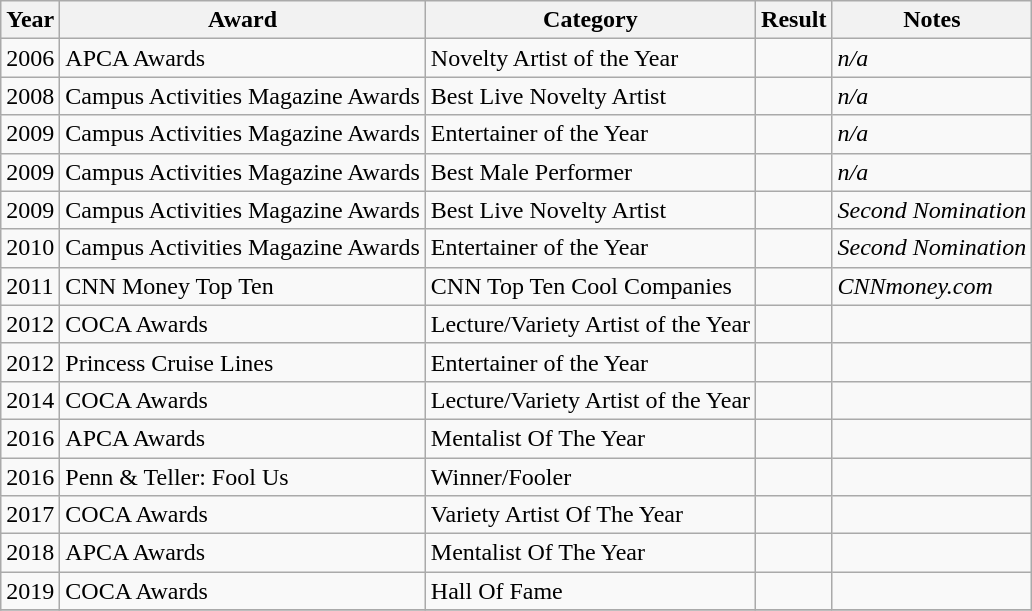<table class="wikitable">
<tr>
<th>Year</th>
<th>Award</th>
<th>Category</th>
<th>Result</th>
<th>Notes</th>
</tr>
<tr>
<td>2006</td>
<td>APCA Awards</td>
<td>Novelty Artist of the Year</td>
<td></td>
<td><em>n/a</em></td>
</tr>
<tr>
<td>2008</td>
<td>Campus Activities Magazine Awards</td>
<td>Best Live Novelty Artist</td>
<td></td>
<td><em>n/a</em></td>
</tr>
<tr>
<td>2009</td>
<td>Campus Activities Magazine Awards</td>
<td>Entertainer of the Year</td>
<td></td>
<td><em>n/a</em></td>
</tr>
<tr>
<td>2009</td>
<td>Campus Activities Magazine Awards</td>
<td>Best Male Performer</td>
<td></td>
<td><em>n/a</em></td>
</tr>
<tr>
<td>2009</td>
<td>Campus Activities Magazine Awards</td>
<td>Best Live Novelty Artist</td>
<td></td>
<td><em>Second Nomination</em></td>
</tr>
<tr>
<td>2010</td>
<td>Campus Activities Magazine Awards</td>
<td>Entertainer of the Year</td>
<td></td>
<td><em>Second Nomination</em></td>
</tr>
<tr>
<td>2011</td>
<td>CNN Money Top Ten</td>
<td>CNN Top Ten Cool Companies</td>
<td></td>
<td><em>CNNmoney.com</em></td>
</tr>
<tr>
<td>2012</td>
<td>COCA Awards</td>
<td>Lecture/Variety Artist of the Year</td>
<td></td>
<td></td>
</tr>
<tr>
<td>2012</td>
<td>Princess Cruise Lines</td>
<td>Entertainer of the Year</td>
<td></td>
<td></td>
</tr>
<tr>
<td>2014</td>
<td>COCA Awards</td>
<td>Lecture/Variety Artist of the Year</td>
<td></td>
<td></td>
</tr>
<tr>
<td>2016</td>
<td>APCA Awards</td>
<td>Mentalist Of The Year</td>
<td></td>
<td></td>
</tr>
<tr>
<td>2016</td>
<td>Penn & Teller: Fool Us</td>
<td>Winner/Fooler</td>
<td></td>
<td></td>
</tr>
<tr>
<td>2017</td>
<td>COCA Awards</td>
<td>Variety Artist Of The Year</td>
<td></td>
<td></td>
</tr>
<tr>
<td>2018</td>
<td>APCA Awards</td>
<td>Mentalist Of The Year</td>
<td></td>
<td></td>
</tr>
<tr>
<td>2019</td>
<td>COCA Awards</td>
<td>Hall Of Fame</td>
<td></td>
<td></td>
</tr>
<tr>
</tr>
</table>
